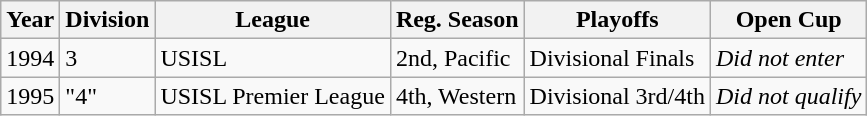<table class="wikitable">
<tr>
<th>Year</th>
<th>Division</th>
<th>League</th>
<th>Reg. Season</th>
<th>Playoffs</th>
<th>Open Cup</th>
</tr>
<tr>
<td>1994</td>
<td>3</td>
<td>USISL</td>
<td>2nd, Pacific</td>
<td>Divisional Finals</td>
<td><em>Did not enter</em></td>
</tr>
<tr>
<td>1995</td>
<td>"4"</td>
<td>USISL Premier League</td>
<td>4th, Western</td>
<td>Divisional 3rd/4th</td>
<td><em>Did not qualify</em></td>
</tr>
</table>
